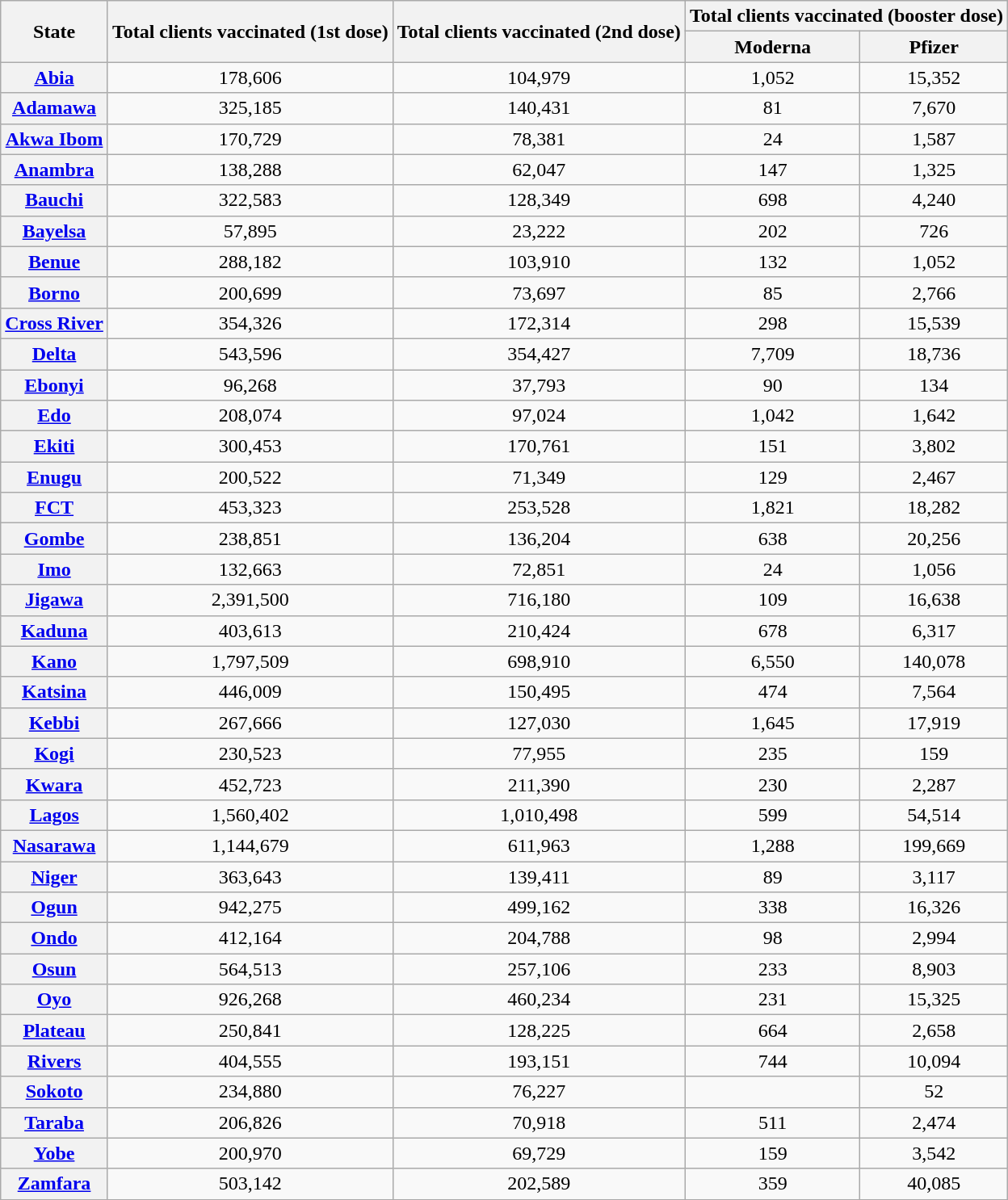<table class="wikitable sortable" style="text-align:center; font-size:100%">
<tr>
<th rowspan="2">State</th>
<th rowspan="2">Total clients vaccinated (1st dose)</th>
<th rowspan="2">Total clients vaccinated (2nd dose)</th>
<th colspan="2">Total clients vaccinated (booster dose)</th>
</tr>
<tr>
<th>Moderna</th>
<th>Pfizer</th>
</tr>
<tr>
<th align="left"><a href='#'>Abia</a></th>
<td>178,606</td>
<td>104,979</td>
<td>1,052</td>
<td>15,352</td>
</tr>
<tr>
<th align="left"><a href='#'>Adamawa</a></th>
<td>325,185</td>
<td>140,431</td>
<td>81</td>
<td>7,670</td>
</tr>
<tr>
<th align="left"><a href='#'>Akwa Ibom</a></th>
<td>170,729</td>
<td>78,381</td>
<td>24</td>
<td>1,587</td>
</tr>
<tr>
<th align="left"><a href='#'>Anambra</a></th>
<td>138,288</td>
<td>62,047</td>
<td>147</td>
<td>1,325</td>
</tr>
<tr>
<th align="left"><a href='#'>Bauchi</a></th>
<td>322,583</td>
<td>128,349</td>
<td>698</td>
<td>4,240</td>
</tr>
<tr>
<th align="left"><a href='#'>Bayelsa</a></th>
<td>57,895</td>
<td>23,222</td>
<td>202</td>
<td>726</td>
</tr>
<tr>
<th align="left"><a href='#'>Benue</a></th>
<td>288,182</td>
<td>103,910</td>
<td>132</td>
<td>1,052</td>
</tr>
<tr>
<th align="left"><a href='#'>Borno</a></th>
<td>200,699</td>
<td>73,697</td>
<td>85</td>
<td>2,766</td>
</tr>
<tr>
<th align="left"><a href='#'>Cross River</a></th>
<td>354,326</td>
<td>172,314</td>
<td>298</td>
<td>15,539</td>
</tr>
<tr>
<th align="left"><a href='#'>Delta</a></th>
<td>543,596</td>
<td>354,427</td>
<td>7,709</td>
<td>18,736</td>
</tr>
<tr>
<th align="left"><a href='#'>Ebonyi</a></th>
<td>96,268</td>
<td>37,793</td>
<td>90</td>
<td>134</td>
</tr>
<tr>
<th align="left"><a href='#'>Edo</a></th>
<td>208,074</td>
<td>97,024</td>
<td>1,042</td>
<td>1,642</td>
</tr>
<tr>
<th align="left"><a href='#'>Ekiti</a></th>
<td>300,453</td>
<td>170,761</td>
<td>151</td>
<td>3,802</td>
</tr>
<tr>
<th align="left"><a href='#'>Enugu</a></th>
<td>200,522</td>
<td>71,349</td>
<td>129</td>
<td>2,467</td>
</tr>
<tr>
<th align="left"><a href='#'>FCT</a></th>
<td>453,323</td>
<td>253,528</td>
<td>1,821</td>
<td>18,282</td>
</tr>
<tr>
<th align="left"><a href='#'>Gombe</a></th>
<td>238,851</td>
<td>136,204</td>
<td>638</td>
<td>20,256</td>
</tr>
<tr>
<th align="left"><a href='#'>Imo</a></th>
<td>132,663</td>
<td>72,851</td>
<td>24</td>
<td>1,056</td>
</tr>
<tr>
<th align="left"><a href='#'>Jigawa</a></th>
<td>2,391,500</td>
<td>716,180</td>
<td>109</td>
<td>16,638</td>
</tr>
<tr>
<th align="left"><a href='#'>Kaduna</a></th>
<td>403,613</td>
<td>210,424</td>
<td>678</td>
<td>6,317</td>
</tr>
<tr>
<th align="left"><a href='#'>Kano</a></th>
<td>1,797,509</td>
<td>698,910</td>
<td>6,550</td>
<td>140,078</td>
</tr>
<tr>
<th align="left"><a href='#'>Katsina</a></th>
<td>446,009</td>
<td>150,495</td>
<td>474</td>
<td>7,564</td>
</tr>
<tr>
<th align="left"><a href='#'>Kebbi</a></th>
<td>267,666</td>
<td>127,030</td>
<td>1,645</td>
<td>17,919</td>
</tr>
<tr>
<th align="left"><a href='#'>Kogi</a></th>
<td>230,523</td>
<td>77,955</td>
<td>235</td>
<td>159</td>
</tr>
<tr>
<th align="left"><a href='#'>Kwara</a></th>
<td>452,723</td>
<td>211,390</td>
<td>230</td>
<td>2,287</td>
</tr>
<tr>
<th align="left"><a href='#'>Lagos</a></th>
<td>1,560,402</td>
<td>1,010,498</td>
<td>599</td>
<td>54,514</td>
</tr>
<tr>
<th align="left"><a href='#'>Nasarawa</a></th>
<td>1,144,679</td>
<td>611,963</td>
<td>1,288</td>
<td>199,669</td>
</tr>
<tr>
<th align="left"><a href='#'>Niger</a></th>
<td>363,643</td>
<td>139,411</td>
<td>89</td>
<td>3,117</td>
</tr>
<tr>
<th align="left"><a href='#'>Ogun</a></th>
<td>942,275</td>
<td>499,162</td>
<td>338</td>
<td>16,326</td>
</tr>
<tr>
<th align="left"><a href='#'>Ondo</a></th>
<td>412,164</td>
<td>204,788</td>
<td>98</td>
<td>2,994</td>
</tr>
<tr>
<th align="left"><a href='#'>Osun</a></th>
<td>564,513</td>
<td>257,106</td>
<td>233</td>
<td>8,903</td>
</tr>
<tr>
<th align="left"><a href='#'>Oyo</a></th>
<td>926,268</td>
<td>460,234</td>
<td>231</td>
<td>15,325</td>
</tr>
<tr>
<th align="left"><a href='#'>Plateau</a></th>
<td>250,841</td>
<td>128,225</td>
<td>664</td>
<td>2,658</td>
</tr>
<tr>
<th align="left"><a href='#'>Rivers</a></th>
<td>404,555</td>
<td>193,151</td>
<td>744</td>
<td>10,094</td>
</tr>
<tr>
<th align="left"><a href='#'>Sokoto</a></th>
<td>234,880</td>
<td>76,227</td>
<td></td>
<td>52</td>
</tr>
<tr>
<th align="left"><a href='#'>Taraba</a></th>
<td>206,826</td>
<td>70,918</td>
<td>511</td>
<td>2,474</td>
</tr>
<tr>
<th align="left"><a href='#'>Yobe</a></th>
<td>200,970</td>
<td>69,729</td>
<td>159</td>
<td>3,542</td>
</tr>
<tr>
<th align="left"><a href='#'>Zamfara</a></th>
<td>503,142</td>
<td>202,589</td>
<td>359</td>
<td>40,085</td>
</tr>
<tr>
</tr>
</table>
